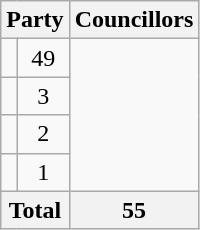<table class="wikitable">
<tr>
<th colspan=2>Party</th>
<th>Councillors</th>
</tr>
<tr>
<td></td>
<td align=center>49</td>
</tr>
<tr>
<td></td>
<td align=center>3</td>
</tr>
<tr>
<td></td>
<td align=center>2</td>
</tr>
<tr>
<td></td>
<td align=center>1</td>
</tr>
<tr>
<th colspan=2>Total</th>
<th align=center>55</th>
</tr>
</table>
